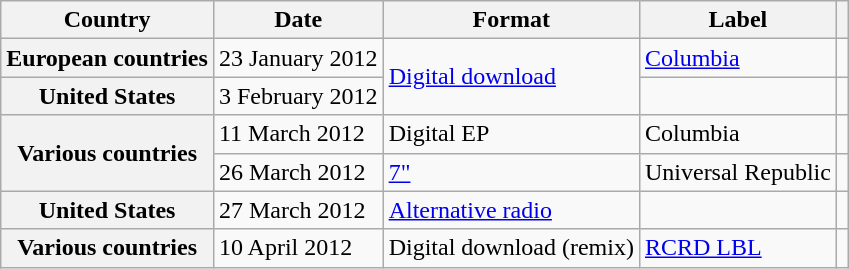<table class="wikitable plainrowheaders">
<tr>
<th scope="col">Country</th>
<th scope="col">Date</th>
<th scope="col">Format</th>
<th scope="col">Label</th>
<th scope="col"></th>
</tr>
<tr>
<th scope="row">European countries</th>
<td>23 January 2012</td>
<td rowspan="2"><a href='#'>Digital download</a></td>
<td><a href='#'>Columbia</a></td>
<td></td>
</tr>
<tr>
<th scope="row">United States</th>
<td>3 February 2012</td>
<td></td>
<td></td>
</tr>
<tr>
<th scope="row" rowspan="2">Various countries</th>
<td>11 March 2012</td>
<td>Digital EP</td>
<td>Columbia</td>
<td></td>
</tr>
<tr>
<td>26 March 2012</td>
<td><a href='#'>7"</a></td>
<td>Universal Republic</td>
<td></td>
</tr>
<tr>
<th scope="row">United States</th>
<td>27 March 2012</td>
<td><a href='#'>Alternative radio</a></td>
<td></td>
<td></td>
</tr>
<tr>
<th scope="row">Various countries</th>
<td>10 April 2012</td>
<td>Digital download (remix)</td>
<td><a href='#'>RCRD LBL</a></td>
<td></td>
</tr>
</table>
